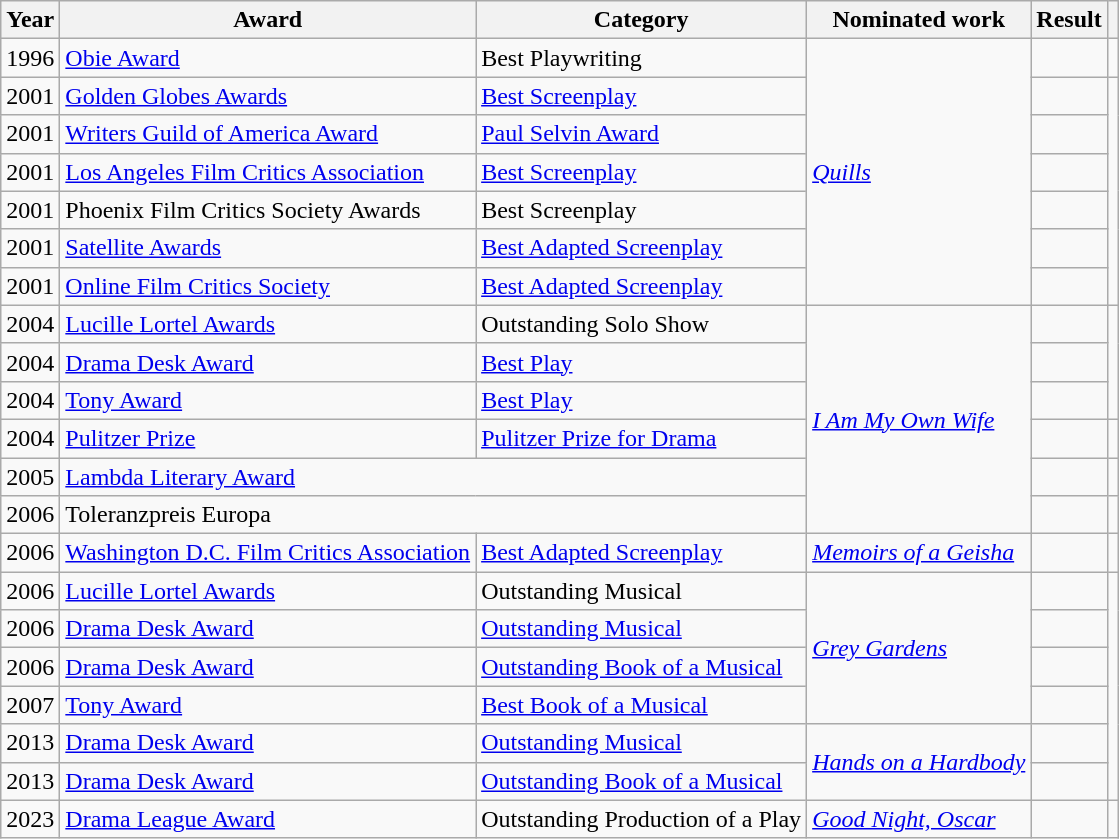<table class="wikitable sortable">
<tr>
<th>Year</th>
<th>Award</th>
<th>Category</th>
<th>Nominated work</th>
<th>Result</th>
<th class=unsortable></th>
</tr>
<tr>
<td>1996</td>
<td><a href='#'>Obie Award</a></td>
<td>Best Playwriting</td>
<td rowspan=7><em><a href='#'>Quills</a></em></td>
<td></td>
<td></td>
</tr>
<tr>
<td>2001</td>
<td><a href='#'>Golden Globes Awards</a></td>
<td><a href='#'>Best Screenplay</a></td>
<td></td>
<td rowspan=6></td>
</tr>
<tr>
<td>2001</td>
<td><a href='#'>Writers Guild of America Award</a></td>
<td><a href='#'>Paul Selvin Award</a></td>
<td></td>
</tr>
<tr>
<td>2001</td>
<td><a href='#'>Los Angeles Film Critics Association</a></td>
<td><a href='#'>Best Screenplay</a></td>
<td></td>
</tr>
<tr>
<td>2001</td>
<td>Phoenix Film Critics Society Awards</td>
<td>Best Screenplay</td>
<td></td>
</tr>
<tr>
<td>2001</td>
<td><a href='#'>Satellite Awards</a></td>
<td><a href='#'>Best Adapted Screenplay</a></td>
<td></td>
</tr>
<tr>
<td>2001</td>
<td><a href='#'>Online Film Critics Society</a></td>
<td><a href='#'>Best Adapted Screenplay</a></td>
<td></td>
</tr>
<tr>
<td>2004</td>
<td><a href='#'>Lucille Lortel Awards</a></td>
<td>Outstanding Solo Show</td>
<td rowspan=6><em><a href='#'>I Am My Own Wife</a></em></td>
<td></td>
<td rowspan=3></td>
</tr>
<tr>
<td>2004</td>
<td><a href='#'>Drama Desk Award</a></td>
<td><a href='#'>Best Play</a></td>
<td></td>
</tr>
<tr>
<td>2004</td>
<td><a href='#'>Tony Award</a></td>
<td><a href='#'>Best Play</a></td>
<td></td>
</tr>
<tr>
<td>2004</td>
<td><a href='#'>Pulitzer Prize</a></td>
<td><a href='#'>Pulitzer Prize for Drama</a></td>
<td></td>
<td></td>
</tr>
<tr>
<td>2005</td>
<td colspan=2><a href='#'>Lambda Literary Award</a></td>
<td></td>
<td></td>
</tr>
<tr>
<td>2006</td>
<td colspan=2>Toleranzpreis Europa</td>
<td></td>
<td></td>
</tr>
<tr>
<td>2006</td>
<td><a href='#'>Washington D.C. Film Critics Association</a></td>
<td><a href='#'>Best Adapted Screenplay</a></td>
<td><em><a href='#'>Memoirs of a Geisha</a></em></td>
<td></td>
<td></td>
</tr>
<tr>
<td>2006</td>
<td><a href='#'>Lucille Lortel Awards</a></td>
<td>Outstanding Musical</td>
<td rowspan=4><em><a href='#'>Grey Gardens</a></em></td>
<td></td>
<td rowspan=6></td>
</tr>
<tr>
<td>2006</td>
<td><a href='#'>Drama Desk Award</a></td>
<td><a href='#'>Outstanding Musical</a></td>
<td></td>
</tr>
<tr>
<td>2006</td>
<td><a href='#'>Drama Desk Award</a></td>
<td><a href='#'>Outstanding Book of a Musical</a></td>
<td></td>
</tr>
<tr>
<td>2007</td>
<td><a href='#'>Tony Award</a></td>
<td><a href='#'>Best Book of a Musical</a></td>
<td></td>
</tr>
<tr>
<td>2013</td>
<td><a href='#'>Drama Desk Award</a></td>
<td><a href='#'>Outstanding Musical</a></td>
<td rowspan=2><em><a href='#'>Hands on a Hardbody</a></em></td>
<td></td>
</tr>
<tr>
<td>2013</td>
<td><a href='#'>Drama Desk Award</a></td>
<td><a href='#'>Outstanding Book of a Musical</a></td>
<td></td>
</tr>
<tr>
<td>2023</td>
<td><a href='#'>Drama League Award</a></td>
<td>Outstanding Production of a Play</td>
<td><em><a href='#'>Good Night, Oscar</a></em></td>
<td></td>
<td></td>
</tr>
</table>
